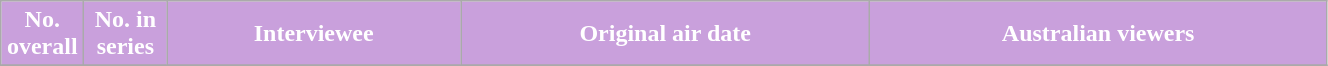<table class="wikitable plainrowheaders" style="width:70%;">
<tr>
<th scope="col" style="background:#C9A0DC; color:#fff; width:3em;">No. overall</th>
<th scope="col" style="background:#C9A0DC; color:#fff; width:3em;">No. in<br>series</th>
<th scope="col" style="background:#C9A0DC; color:#fff;">Interviewee</th>
<th scope="col" style="background:#C9A0DC; color:#fff;">Original air date</th>
<th scope="col" style="background:#C9A0DC; color:#fff;">Australian viewers</th>
</tr>
<tr>
</tr>
</table>
